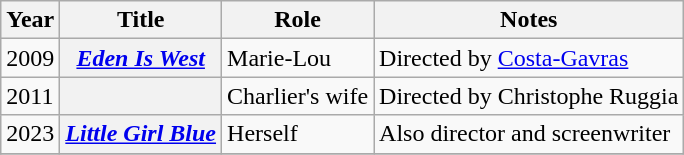<table class="wikitable plainrowheaders sortable">
<tr>
<th>Year</th>
<th>Title</th>
<th>Role</th>
<th>Notes</th>
</tr>
<tr>
<td>2009</td>
<th scope="row"><em><a href='#'>Eden Is West</a></em></th>
<td>Marie-Lou</td>
<td>Directed by <a href='#'>Costa-Gavras</a></td>
</tr>
<tr>
<td>2011</td>
<th scope="row"></th>
<td>Charlier's wife</td>
<td>Directed by Christophe Ruggia</td>
</tr>
<tr>
<td>2023</td>
<th scope="row"><em><a href='#'>Little Girl Blue</a></em></th>
<td>Herself</td>
<td>Also director and screenwriter</td>
</tr>
<tr>
</tr>
</table>
